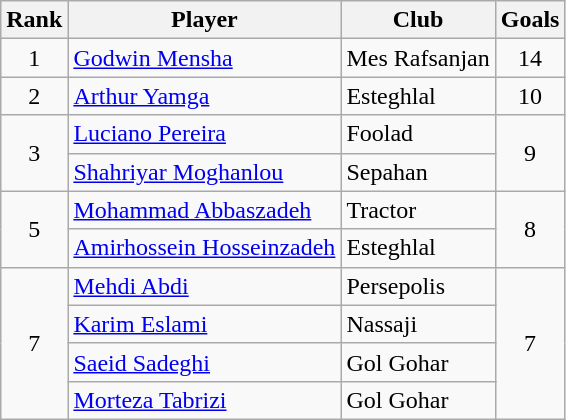<table class="wikitable">
<tr>
<th>Rank</th>
<th>Player</th>
<th>Club</th>
<th>Goals</th>
</tr>
<tr>
<td style="text-align:center;">1</td>
<td> <a href='#'>Godwin Mensha</a></td>
<td>Mes Rafsanjan</td>
<td style="text-align:center;">14</td>
</tr>
<tr>
<td style="text-align:center;">2</td>
<td> <a href='#'>Arthur Yamga</a></td>
<td>Esteghlal</td>
<td style="text-align:center;">10</td>
</tr>
<tr>
<td rowspan="2" style="text-align:center;">3</td>
<td> <a href='#'>Luciano Pereira</a></td>
<td>Foolad</td>
<td rowspan="2" style="text-align:center;">9</td>
</tr>
<tr>
<td> <a href='#'>Shahriyar Moghanlou</a></td>
<td>Sepahan</td>
</tr>
<tr>
<td rowspan="2" style="text-align:center;">5</td>
<td> <a href='#'>Mohammad Abbaszadeh</a></td>
<td>Tractor</td>
<td rowspan="2" style="text-align:center;">8</td>
</tr>
<tr>
<td> <a href='#'>Amirhossein Hosseinzadeh</a></td>
<td>Esteghlal</td>
</tr>
<tr>
<td rowspan="4" style="text-align:center;">7</td>
<td> <a href='#'>Mehdi Abdi</a></td>
<td>Persepolis</td>
<td rowspan="4" style="text-align:center;">7</td>
</tr>
<tr>
<td> <a href='#'>Karim Eslami</a></td>
<td>Nassaji</td>
</tr>
<tr>
<td> <a href='#'>Saeid Sadeghi</a></td>
<td>Gol Gohar</td>
</tr>
<tr>
<td> <a href='#'>Morteza Tabrizi</a></td>
<td>Gol Gohar</td>
</tr>
</table>
